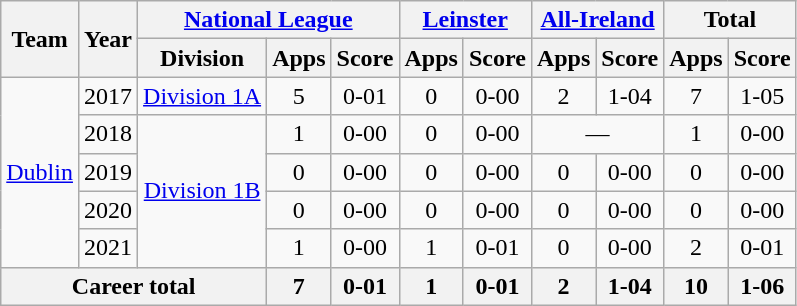<table class="wikitable" style="text-align:center">
<tr>
<th rowspan="2">Team</th>
<th rowspan="2">Year</th>
<th colspan="3"><a href='#'>National League</a></th>
<th colspan="2"><a href='#'>Leinster</a></th>
<th colspan="2"><a href='#'>All-Ireland</a></th>
<th colspan="2">Total</th>
</tr>
<tr>
<th>Division</th>
<th>Apps</th>
<th>Score</th>
<th>Apps</th>
<th>Score</th>
<th>Apps</th>
<th>Score</th>
<th>Apps</th>
<th>Score</th>
</tr>
<tr>
<td rowspan="5"><a href='#'>Dublin</a></td>
<td>2017</td>
<td rowspan="1"><a href='#'>Division 1A</a></td>
<td>5</td>
<td>0-01</td>
<td>0</td>
<td>0-00</td>
<td>2</td>
<td>1-04</td>
<td>7</td>
<td>1-05</td>
</tr>
<tr>
<td>2018</td>
<td rowspan="4"><a href='#'>Division 1B</a></td>
<td>1</td>
<td>0-00</td>
<td>0</td>
<td>0-00</td>
<td colspan=2>—</td>
<td>1</td>
<td>0-00</td>
</tr>
<tr>
<td>2019</td>
<td>0</td>
<td>0-00</td>
<td>0</td>
<td>0-00</td>
<td>0</td>
<td>0-00</td>
<td>0</td>
<td>0-00</td>
</tr>
<tr>
<td>2020</td>
<td>0</td>
<td>0-00</td>
<td>0</td>
<td>0-00</td>
<td>0</td>
<td>0-00</td>
<td>0</td>
<td>0-00</td>
</tr>
<tr>
<td>2021</td>
<td>1</td>
<td>0-00</td>
<td>1</td>
<td>0-01</td>
<td>0</td>
<td>0-00</td>
<td>2</td>
<td>0-01</td>
</tr>
<tr>
<th colspan="3">Career total</th>
<th>7</th>
<th>0-01</th>
<th>1</th>
<th>0-01</th>
<th>2</th>
<th>1-04</th>
<th>10</th>
<th>1-06</th>
</tr>
</table>
